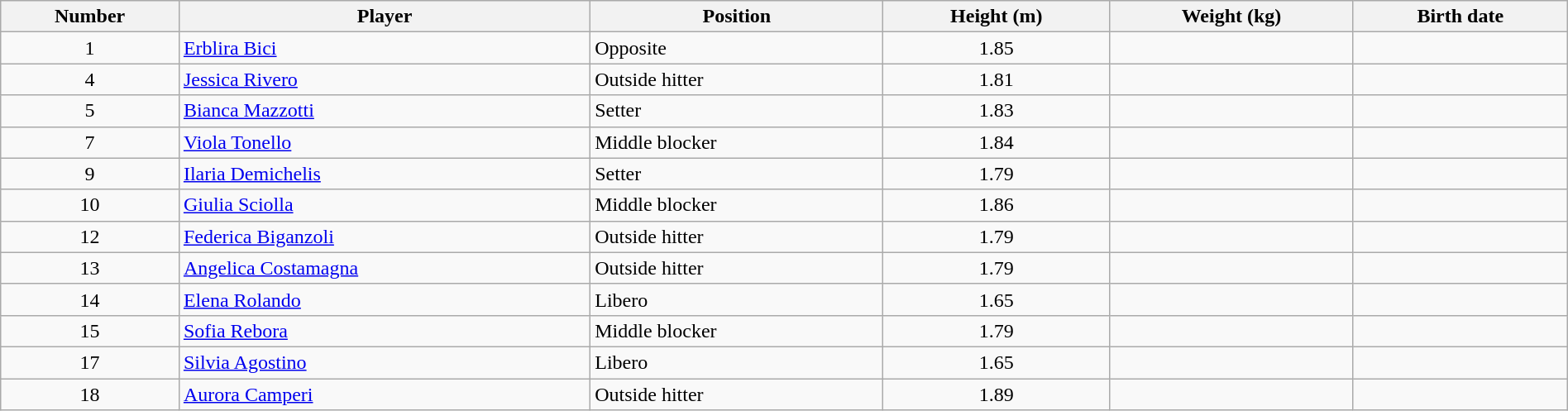<table class="wikitable" style="width:100%;">
<tr>
<th>Number</th>
<th>Player</th>
<th>Position</th>
<th>Height (m)</th>
<th>Weight (kg)</th>
<th>Birth date</th>
</tr>
<tr>
<td align=center>1</td>
<td> <a href='#'>Erblira Bici</a></td>
<td>Opposite</td>
<td align=center>1.85</td>
<td align=center></td>
<td></td>
</tr>
<tr>
<td align=center>4</td>
<td> <a href='#'>Jessica Rivero</a></td>
<td>Outside hitter</td>
<td align=center>1.81</td>
<td align=center></td>
<td></td>
</tr>
<tr>
<td align=center>5</td>
<td> <a href='#'>Bianca Mazzotti</a></td>
<td>Setter</td>
<td align=center>1.83</td>
<td align=center></td>
<td></td>
</tr>
<tr>
<td align=center>7</td>
<td> <a href='#'>Viola Tonello</a></td>
<td>Middle blocker</td>
<td align=center>1.84</td>
<td align=center></td>
<td></td>
</tr>
<tr>
<td align=center>9</td>
<td> <a href='#'>Ilaria Demichelis</a></td>
<td>Setter</td>
<td align=center>1.79</td>
<td align=center></td>
<td></td>
</tr>
<tr>
<td align=center>10</td>
<td> <a href='#'>Giulia Sciolla</a></td>
<td>Middle blocker</td>
<td align=center>1.86</td>
<td align=center></td>
<td></td>
</tr>
<tr>
<td align=center>12</td>
<td> <a href='#'>Federica Biganzoli</a></td>
<td>Outside hitter</td>
<td align=center>1.79</td>
<td align=center></td>
<td></td>
</tr>
<tr>
<td align=center>13</td>
<td> <a href='#'>Angelica Costamagna</a></td>
<td>Outside hitter</td>
<td align=center>1.79</td>
<td align=center></td>
<td></td>
</tr>
<tr>
<td align=center>14</td>
<td> <a href='#'>Elena Rolando</a></td>
<td>Libero</td>
<td align=center>1.65</td>
<td align=center></td>
<td></td>
</tr>
<tr>
<td align=center>15</td>
<td> <a href='#'>Sofia Rebora</a></td>
<td>Middle blocker</td>
<td align=center>1.79</td>
<td align=center></td>
<td></td>
</tr>
<tr>
<td align=center>17</td>
<td> <a href='#'>Silvia Agostino</a></td>
<td>Libero</td>
<td align=center>1.65</td>
<td align=center></td>
<td></td>
</tr>
<tr>
<td align=center>18</td>
<td> <a href='#'>Aurora Camperi</a></td>
<td>Outside hitter</td>
<td align=center>1.89</td>
<td align=center></td>
<td></td>
</tr>
</table>
